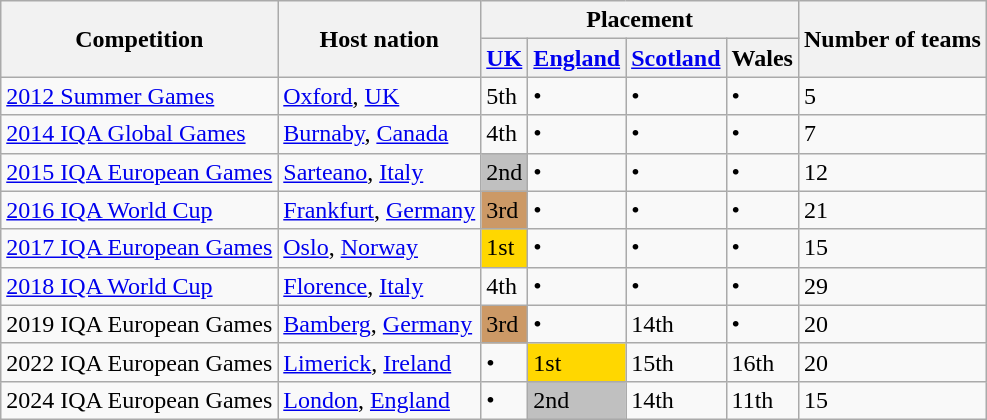<table class="wikitable">
<tr>
<th rowspan="2">Competition</th>
<th rowspan="2">Host nation</th>
<th colspan="4">Placement</th>
<th rowspan="2">Number of teams</th>
</tr>
<tr>
<th><a href='#'>UK</a> </th>
<th><a href='#'>England</a> </th>
<th><a href='#'>Scotland</a> </th>
<th>Wales </th>
</tr>
<tr>
<td><a href='#'>2012 Summer Games</a></td>
<td><a href='#'>Oxford</a>, <a href='#'>UK</a> </td>
<td>5th</td>
<td>•</td>
<td>•</td>
<td>•</td>
<td>5</td>
</tr>
<tr>
<td><a href='#'>2014 IQA Global Games</a></td>
<td><a href='#'>Burnaby</a>, <a href='#'>Canada</a> </td>
<td>4th</td>
<td>•</td>
<td>•</td>
<td>•</td>
<td>7</td>
</tr>
<tr>
<td><a href='#'>2015 IQA European Games</a></td>
<td><a href='#'>Sarteano</a>, <a href='#'>Italy</a> </td>
<td style="background: silver;">2nd</td>
<td>•</td>
<td>•</td>
<td>•</td>
<td>12</td>
</tr>
<tr>
<td><a href='#'>2016 IQA World Cup</a></td>
<td><a href='#'>Frankfurt</a>, <a href='#'>Germany</a> </td>
<td style="background: #CC9966;">3rd</td>
<td>•</td>
<td>•</td>
<td>•</td>
<td>21</td>
</tr>
<tr>
<td><a href='#'>2017 IQA European Games</a></td>
<td><a href='#'>Oslo</a>, <a href='#'>Norway</a> </td>
<td style="background: gold;">1st</td>
<td>•</td>
<td>•</td>
<td>•</td>
<td>15</td>
</tr>
<tr>
<td><a href='#'>2018 IQA World Cup</a></td>
<td><a href='#'>Florence</a>, <a href='#'>Italy</a> </td>
<td>4th</td>
<td>•</td>
<td>•</td>
<td>•</td>
<td>29</td>
</tr>
<tr>
<td>2019 IQA European Games</td>
<td><a href='#'>Bamberg</a>, <a href='#'>Germany</a> </td>
<td style="background: #CC9966;">3rd</td>
<td>•</td>
<td>14th</td>
<td>•</td>
<td>20</td>
</tr>
<tr>
<td>2022 IQA European Games</td>
<td><a href='#'>Limerick</a>, <a href='#'>Ireland</a> </td>
<td>•</td>
<td style="background: gold;">1st</td>
<td>15th</td>
<td>16th</td>
<td>20</td>
</tr>
<tr>
<td>2024 IQA European Games</td>
<td><a href='#'>London</a>, <a href='#'>England</a> </td>
<td>•</td>
<td style="background: silver;">2nd</td>
<td>14th</td>
<td>11th</td>
<td>15</td>
</tr>
</table>
